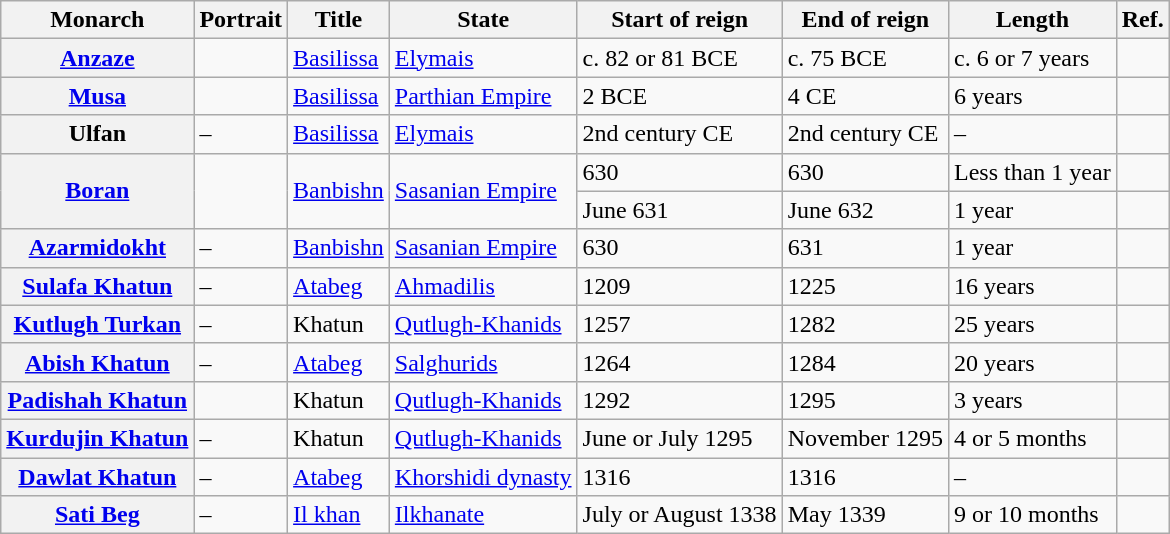<table class="wikitable sortable">
<tr>
<th>Monarch</th>
<th>Portrait</th>
<th>Title</th>
<th>State</th>
<th>Start of reign</th>
<th>End of reign</th>
<th>Length</th>
<th>Ref.</th>
</tr>
<tr>
<th><a href='#'>Anzaze</a></th>
<td></td>
<td><a href='#'>Basilissa</a></td>
<td><a href='#'>Elymais</a></td>
<td>c. 82 or 81 BCE</td>
<td>c. 75 BCE</td>
<td>c. 6 or 7 years</td>
<td></td>
</tr>
<tr>
<th><a href='#'>Musa</a></th>
<td></td>
<td><a href='#'>Basilissa</a></td>
<td><a href='#'>Parthian Empire</a></td>
<td>2 BCE</td>
<td>4 CE</td>
<td>6 years</td>
<td></td>
</tr>
<tr>
<th>Ulfan</th>
<td>–</td>
<td><a href='#'>Basilissa</a></td>
<td><a href='#'>Elymais</a></td>
<td>2nd century CE</td>
<td>2nd century CE</td>
<td>–</td>
<td></td>
</tr>
<tr>
<th rowspan="2"><a href='#'>Boran</a></th>
<td rowspan="2"></td>
<td rowspan="2"><a href='#'>Banbishn</a></td>
<td rowspan="2"><a href='#'>Sasanian Empire</a></td>
<td>630</td>
<td>630</td>
<td>Less than 1 year</td>
<td></td>
</tr>
<tr>
<td>June 631</td>
<td>June 632</td>
<td>1 year</td>
<td></td>
</tr>
<tr>
<th><a href='#'>Azarmidokht</a></th>
<td>–</td>
<td><a href='#'>Banbishn</a></td>
<td><a href='#'>Sasanian Empire</a></td>
<td>630</td>
<td>631</td>
<td>1 year</td>
<td></td>
</tr>
<tr>
<th><a href='#'>Sulafa Khatun</a></th>
<td>–</td>
<td><a href='#'>Atabeg</a></td>
<td><a href='#'>Ahmadilis</a></td>
<td>1209</td>
<td>1225</td>
<td>16 years</td>
<td></td>
</tr>
<tr>
<th><a href='#'>Kutlugh Turkan</a></th>
<td>–</td>
<td>Khatun</td>
<td><a href='#'>Qutlugh-Khanids</a></td>
<td>1257</td>
<td>1282</td>
<td>25 years</td>
<td></td>
</tr>
<tr>
<th><a href='#'>Abish Khatun</a></th>
<td>–</td>
<td><a href='#'>Atabeg</a></td>
<td><a href='#'>Salghurids</a></td>
<td>1264</td>
<td>1284</td>
<td>20 years</td>
<td></td>
</tr>
<tr>
<th><a href='#'>Padishah Khatun</a></th>
<td></td>
<td>Khatun</td>
<td><a href='#'>Qutlugh-Khanids</a></td>
<td>1292</td>
<td>1295</td>
<td>3 years</td>
<td></td>
</tr>
<tr>
<th><a href='#'>Kurdujin Khatun</a></th>
<td>–</td>
<td>Khatun</td>
<td><a href='#'>Qutlugh-Khanids</a></td>
<td>June or July 1295</td>
<td>November 1295</td>
<td>4 or 5 months</td>
<td></td>
</tr>
<tr>
<th><a href='#'>Dawlat Khatun</a></th>
<td>–</td>
<td><a href='#'>Atabeg</a></td>
<td><a href='#'>Khorshidi dynasty</a></td>
<td>1316</td>
<td>1316</td>
<td>–</td>
<td></td>
</tr>
<tr>
<th><a href='#'>Sati Beg</a></th>
<td>–</td>
<td><a href='#'>Il khan</a></td>
<td><a href='#'>Ilkhanate</a></td>
<td>July or August 1338</td>
<td>May 1339</td>
<td>9 or 10 months</td>
<td></td>
</tr>
</table>
